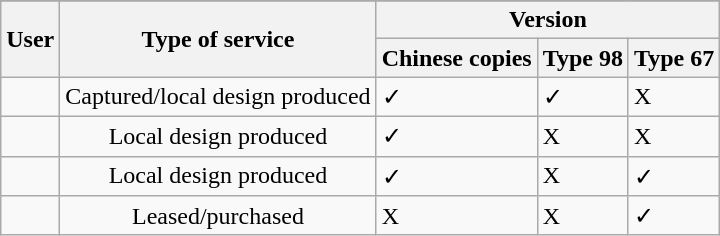<table class="wikitable">
<tr>
</tr>
<tr>
<th rowspan=2>User</th>
<th rowspan=2>Type of service</th>
<th colspan=3>Version</th>
</tr>
<tr>
<th>Chinese copies</th>
<th>Type 98</th>
<th>Type 67</th>
</tr>
<tr>
<td style="text-align:left"></td>
<td style="text-align:center">Captured/local design produced</td>
<td>✓</td>
<td>✓</td>
<td>X</td>
</tr>
<tr>
<td style="text-align:left"></td>
<td style="text-align:center">Local design produced</td>
<td>✓</td>
<td>X</td>
<td>X</td>
</tr>
<tr>
<td style="text-align:left"></td>
<td style="text-align:center">Local design produced</td>
<td>✓</td>
<td>X</td>
<td>✓</td>
</tr>
<tr>
<td style="text-align:left"></td>
<td style="text-align:center">Leased/purchased</td>
<td>X</td>
<td>X</td>
<td>✓</td>
</tr>
</table>
